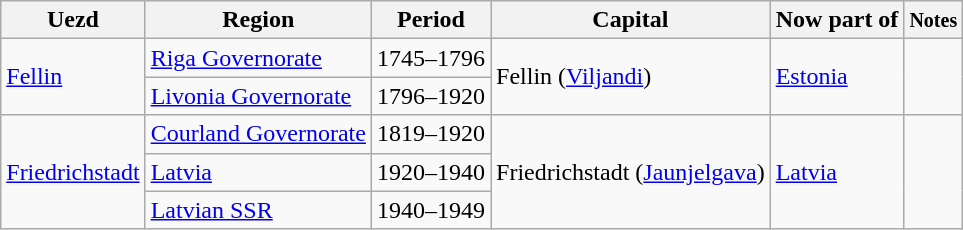<table class="wikitable sortable">
<tr>
<th>Uezd</th>
<th>Region</th>
<th>Period</th>
<th>Capital</th>
<th>Now part of</th>
<th><small>Notes</small></th>
</tr>
<tr>
<td rowspan="2"><a href='#'>Fellin</a></td>
<td><a href='#'>Riga Governorate</a></td>
<td>1745–1796</td>
<td rowspan="2">Fellin (<a href='#'>Viljandi</a>)</td>
<td rowspan="2"><a href='#'>Estonia</a></td>
<td rowspan="2"></td>
</tr>
<tr>
<td><a href='#'>Livonia Governorate</a></td>
<td>1796–1920</td>
</tr>
<tr>
<td rowspan="3"><a href='#'>Friedrichstadt</a></td>
<td><a href='#'>Courland Governorate</a></td>
<td>1819–1920</td>
<td rowspan="3">Friedrichstadt (<a href='#'>Jaunjelgava</a>)</td>
<td rowspan="3"><a href='#'>Latvia</a></td>
<td rowspan="3"></td>
</tr>
<tr>
<td><a href='#'>Latvia</a></td>
<td>1920–1940</td>
</tr>
<tr>
<td><a href='#'>Latvian SSR</a></td>
<td>1940–1949</td>
</tr>
</table>
